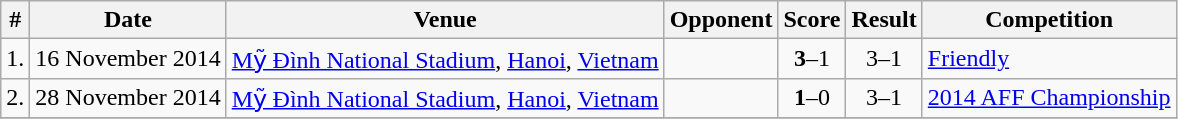<table class="wikitable collapsible collapsed">
<tr>
<th>#</th>
<th>Date</th>
<th>Venue</th>
<th>Opponent</th>
<th>Score</th>
<th>Result</th>
<th>Competition</th>
</tr>
<tr>
<td>1.</td>
<td>16 November 2014</td>
<td><a href='#'>Mỹ Đình National Stadium</a>, <a href='#'>Hanoi</a>, <a href='#'>Vietnam</a></td>
<td></td>
<td align=center><strong>3</strong>–1</td>
<td align=center>3–1</td>
<td><a href='#'>Friendly</a></td>
</tr>
<tr>
<td>2.</td>
<td>28 November 2014</td>
<td><a href='#'>Mỹ Đình National Stadium</a>, <a href='#'>Hanoi</a>, <a href='#'>Vietnam</a></td>
<td></td>
<td align=center><strong>1</strong>–0</td>
<td align=center>3–1</td>
<td><a href='#'>2014 AFF Championship</a></td>
</tr>
<tr>
</tr>
</table>
